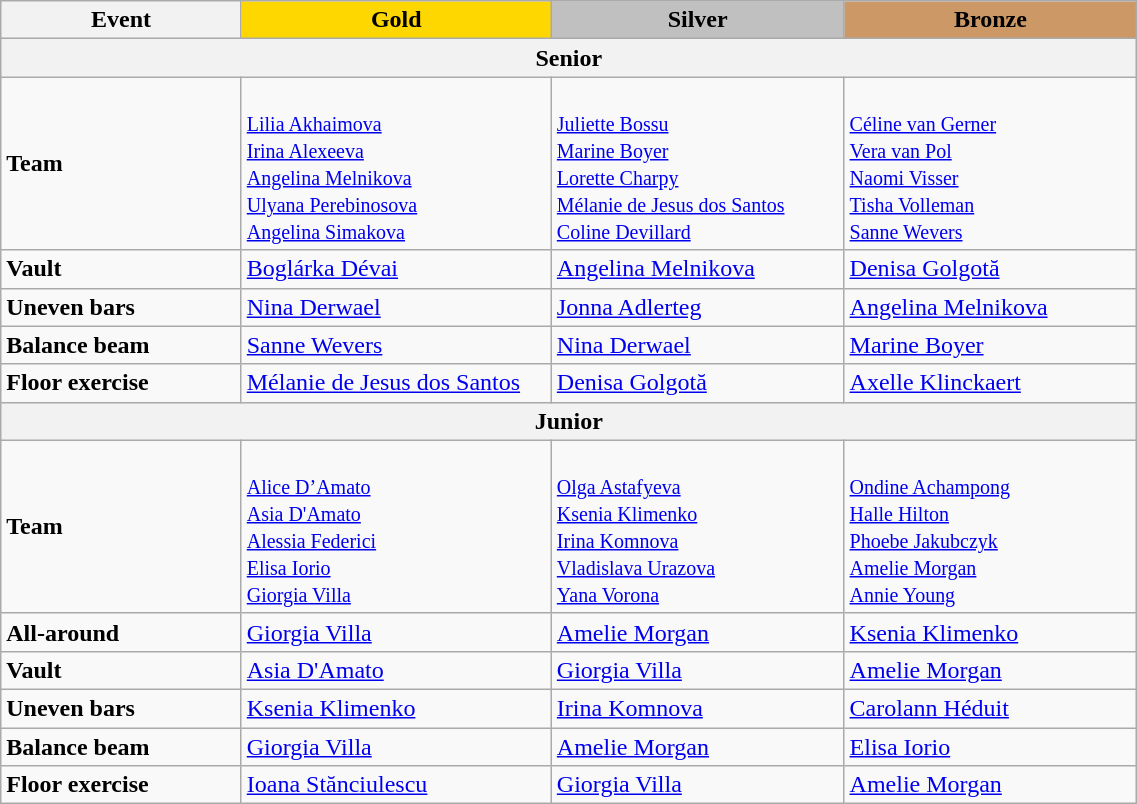<table style="width:60%;" class="wikitable">
<tr>
<th style="text-align:center; width:5%;">Event</th>
<td style="text-align:center; width:6%; background:gold;"><strong>Gold</strong></td>
<td style="text-align:center; width:6%; background:silver;"><strong>Silver</strong></td>
<td style="text-align:center; width:6%; background:#c96;"><strong>Bronze</strong></td>
</tr>
<tr>
<th colspan="4">Senior</th>
</tr>
<tr>
<td><strong>Team</strong></td>
<td><br><small><a href='#'>Lilia Akhaimova</a><br><a href='#'>Irina Alexeeva</a><br><a href='#'>Angelina Melnikova</a><br><a href='#'>Ulyana Perebinosova</a><br><a href='#'>Angelina Simakova</a></small></td>
<td><br><small><a href='#'>Juliette Bossu</a><br><a href='#'>Marine Boyer</a><br><a href='#'>Lorette Charpy</a><br><a href='#'>Mélanie de Jesus dos Santos</a><br><a href='#'>Coline Devillard</a></small></td>
<td><br><small><a href='#'>Céline van Gerner</a><br><a href='#'>Vera van Pol</a><br><a href='#'>Naomi Visser</a><br><a href='#'>Tisha Volleman</a><br><a href='#'>Sanne Wevers</a></small></td>
</tr>
<tr>
<td><strong>Vault</strong></td>
<td> <a href='#'>Boglárka Dévai</a></td>
<td> <a href='#'>Angelina Melnikova</a></td>
<td> <a href='#'>Denisa Golgotă</a></td>
</tr>
<tr>
<td><strong>Uneven bars</strong></td>
<td> <a href='#'>Nina Derwael</a></td>
<td> <a href='#'>Jonna Adlerteg</a></td>
<td> <a href='#'>Angelina Melnikova</a></td>
</tr>
<tr>
<td><strong>Balance beam</strong></td>
<td> <a href='#'>Sanne Wevers</a></td>
<td> <a href='#'>Nina Derwael</a></td>
<td> <a href='#'>Marine Boyer</a></td>
</tr>
<tr>
<td><strong>Floor exercise</strong></td>
<td> <a href='#'>Mélanie de Jesus dos Santos</a></td>
<td> <a href='#'>Denisa Golgotă</a></td>
<td> <a href='#'>Axelle Klinckaert</a></td>
</tr>
<tr>
<th colspan="4">Junior</th>
</tr>
<tr>
<td><strong>Team</strong></td>
<td><br><small><a href='#'>Alice D’Amato</a><br><a href='#'>Asia D'Amato</a><br><a href='#'>Alessia Federici</a><br><a href='#'>Elisa Iorio</a><br><a href='#'>Giorgia Villa</a></small></td>
<td><br><small><a href='#'>Olga Astafyeva</a><br><a href='#'>Ksenia Klimenko</a><br><a href='#'>Irina Komnova</a><br><a href='#'>Vladislava Urazova</a><br><a href='#'>Yana Vorona</a></small></td>
<td><br><small><a href='#'>Ondine Achampong</a><br><a href='#'>Halle Hilton</a><br><a href='#'>Phoebe Jakubczyk</a><br><a href='#'>Amelie Morgan</a><br><a href='#'>Annie Young</a></small></td>
</tr>
<tr>
<td><strong>All-around</strong></td>
<td> <a href='#'>Giorgia Villa</a></td>
<td> <a href='#'>Amelie Morgan</a></td>
<td> <a href='#'>Ksenia Klimenko</a></td>
</tr>
<tr>
<td><strong>Vault</strong></td>
<td> <a href='#'>Asia D'Amato</a></td>
<td> <a href='#'>Giorgia Villa</a></td>
<td> <a href='#'>Amelie Morgan</a></td>
</tr>
<tr>
<td><strong>Uneven bars</strong></td>
<td> <a href='#'>Ksenia Klimenko</a></td>
<td> <a href='#'>Irina Komnova</a></td>
<td> <a href='#'>Carolann Héduit</a></td>
</tr>
<tr>
<td><strong>Balance beam</strong></td>
<td> <a href='#'>Giorgia Villa</a></td>
<td> <a href='#'>Amelie Morgan</a></td>
<td> <a href='#'>Elisa Iorio</a></td>
</tr>
<tr>
<td><strong>Floor exercise</strong></td>
<td> <a href='#'>Ioana Stănciulescu</a></td>
<td> <a href='#'>Giorgia Villa</a></td>
<td> <a href='#'>Amelie Morgan</a></td>
</tr>
</table>
